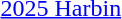<table>
<tr>
<td><a href='#'>2025 Harbin</a></td>
<td></td>
<td></td>
<td></td>
</tr>
</table>
